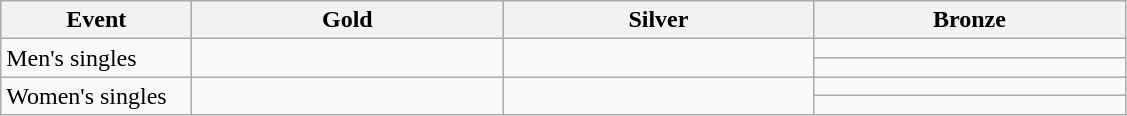<table class="wikitable" border="1">
<tr>
<th width=120><strong>Event</strong></th>
<th width=200><strong>Gold</strong></th>
<th width=200><strong>Silver</strong></th>
<th width=200><strong>Bronze</strong></th>
</tr>
<tr>
<td rowspan="2">Men's singles <br></td>
<td rowspan="2"></td>
<td rowspan="2"></td>
<td></td>
</tr>
<tr>
<td></td>
</tr>
<tr>
<td rowspan="2">Women's singles <br></td>
<td rowspan="2"></td>
<td rowspan="2"></td>
<td></td>
</tr>
<tr>
<td></td>
</tr>
</table>
